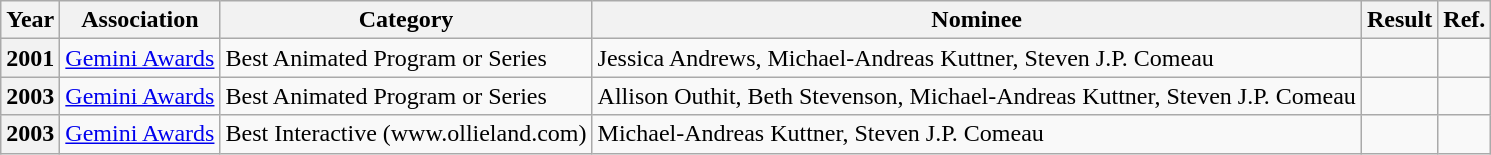<table class="wikitable plainrowheaders sortable">
<tr>
<th scope="col">Year</th>
<th scope="col">Association</th>
<th scope="col">Category</th>
<th scope="col">Nominee</th>
<th scope="col">Result</th>
<th scope="col" class="unsortable">Ref.</th>
</tr>
<tr>
<th scope="row">2001</th>
<td><a href='#'>Gemini Awards</a></td>
<td>Best Animated Program or Series</td>
<td>Jessica Andrews, Michael-Andreas Kuttner, Steven J.P. Comeau</td>
<td></td>
<td></td>
</tr>
<tr>
<th scope="row">2003</th>
<td><a href='#'>Gemini Awards</a></td>
<td>Best Animated Program or Series</td>
<td>Allison Outhit, Beth Stevenson, Michael-Andreas Kuttner, Steven J.P. Comeau</td>
<td></td>
<td></td>
</tr>
<tr>
<th scope="row">2003</th>
<td><a href='#'>Gemini Awards</a></td>
<td>Best Interactive (www.ollieland.com)</td>
<td>Michael-Andreas Kuttner, Steven J.P. Comeau</td>
<td></td>
<td></td>
</tr>
</table>
